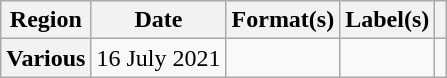<table class="wikitable plainrowheaders">
<tr>
<th scope="col">Region</th>
<th scope="col">Date</th>
<th scope="col">Format(s)</th>
<th scope="col">Label(s)</th>
<th scope="col"></th>
</tr>
<tr>
<th scope="row">Various</th>
<td>16 July 2021</td>
<td></td>
<td></td>
<td style="text-align:center;"></td>
</tr>
</table>
